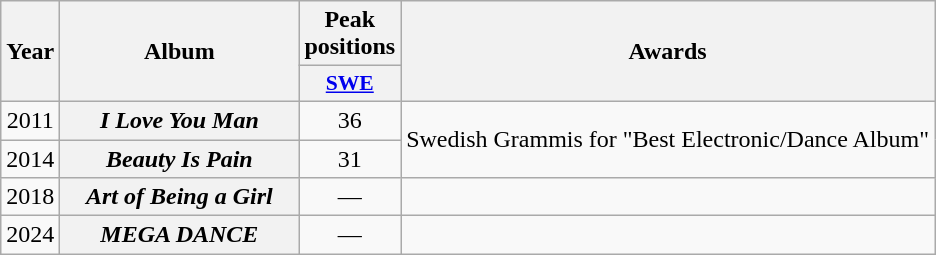<table class="wikitable plainrowheaders" style="text-align:center;">
<tr>
<th rowspan="2" style="width:2em;">Year</th>
<th rowspan="2" style="width:9.5em;">Album</th>
<th width="20">Peak positions</th>
<th rowspan="2">Awards</th>
</tr>
<tr>
<th scope="col" style="width:3em;font-size:90%;"><a href='#'>SWE</a><br></th>
</tr>
<tr>
<td style="text-align:center;">2011</td>
<th scope="row"><em>I Love You Man</em></th>
<td style="text-align:center;">36</td>
<td rowspan="2">Swedish Grammis for "Best Electronic/Dance Album"</td>
</tr>
<tr>
<td style="text-align:center;">2014</td>
<th scope="row"><em>Beauty Is Pain</em></th>
<td style="text-align:center;">31</td>
</tr>
<tr>
<td style="text-align:center;">2018</td>
<th scope="row"><em>Art of Being a Girl</em></th>
<td>—</td>
<td></td>
</tr>
<tr>
<td style="text-align:center;">2024</td>
<th scope="row"><em>MEGA DANCE</em></th>
<td>—</td>
<td></td>
</tr>
</table>
